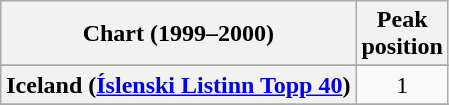<table class="wikitable sortable plainrowheaders" style="text-align:center">
<tr>
<th>Chart (1999–2000)</th>
<th>Peak<br>position</th>
</tr>
<tr>
</tr>
<tr>
</tr>
<tr>
</tr>
<tr>
<th scope="row">Iceland (<a href='#'>Íslenski Listinn Topp 40</a>)</th>
<td>1</td>
</tr>
<tr>
</tr>
<tr>
</tr>
<tr>
</tr>
<tr>
</tr>
<tr>
</tr>
<tr>
</tr>
<tr>
</tr>
<tr>
</tr>
<tr>
</tr>
<tr>
</tr>
</table>
